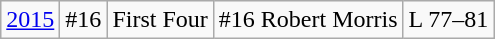<table class="wikitable">
<tr align="center">
<td><a href='#'>2015</a></td>
<td>#16</td>
<td>First Four</td>
<td>#16 Robert Morris</td>
<td>L 77–81</td>
</tr>
</table>
